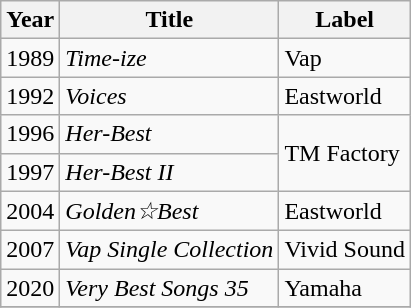<table class="wikitable">
<tr>
<th>Year</th>
<th>Title</th>
<th>Label</th>
</tr>
<tr>
<td>1989</td>
<td><em>Time-ize</em></td>
<td>Vap</td>
</tr>
<tr>
<td>1992</td>
<td><em>Voices</em></td>
<td>Eastworld</td>
</tr>
<tr>
<td>1996</td>
<td><em>Her-Best</em></td>
<td rowspan=2>TM Factory</td>
</tr>
<tr>
<td>1997</td>
<td><em>Her-Best II</em></td>
</tr>
<tr>
<td>2004</td>
<td><em>Golden☆Best</em></td>
<td>Eastworld</td>
</tr>
<tr>
<td>2007</td>
<td><em>Vap Single Collection</em></td>
<td>Vivid Sound</td>
</tr>
<tr>
<td>2020</td>
<td><em>Very Best Songs 35</em></td>
<td>Yamaha</td>
</tr>
<tr>
</tr>
</table>
